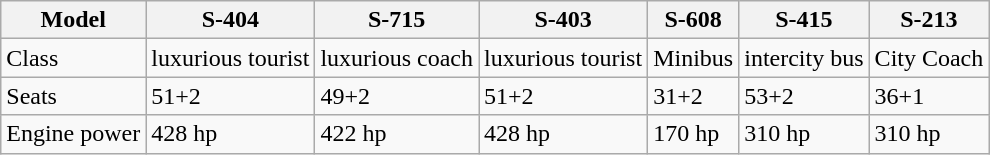<table class="wikitable">
<tr>
<th>Model</th>
<th>S-404</th>
<th>S-715</th>
<th>S-403</th>
<th>S-608</th>
<th>S-415</th>
<th>S-213</th>
</tr>
<tr>
<td>Class</td>
<td>luxurious tourist</td>
<td>luxurious coach</td>
<td>luxurious tourist</td>
<td>Minibus</td>
<td>intercity bus</td>
<td>City Coach</td>
</tr>
<tr>
<td>Seats</td>
<td>51+2</td>
<td>49+2</td>
<td>51+2</td>
<td>31+2</td>
<td>53+2</td>
<td>36+1</td>
</tr>
<tr>
<td>Engine power</td>
<td>428 hp</td>
<td>422 hp</td>
<td>428 hp</td>
<td>170 hp</td>
<td>310 hp</td>
<td>310 hp</td>
</tr>
</table>
